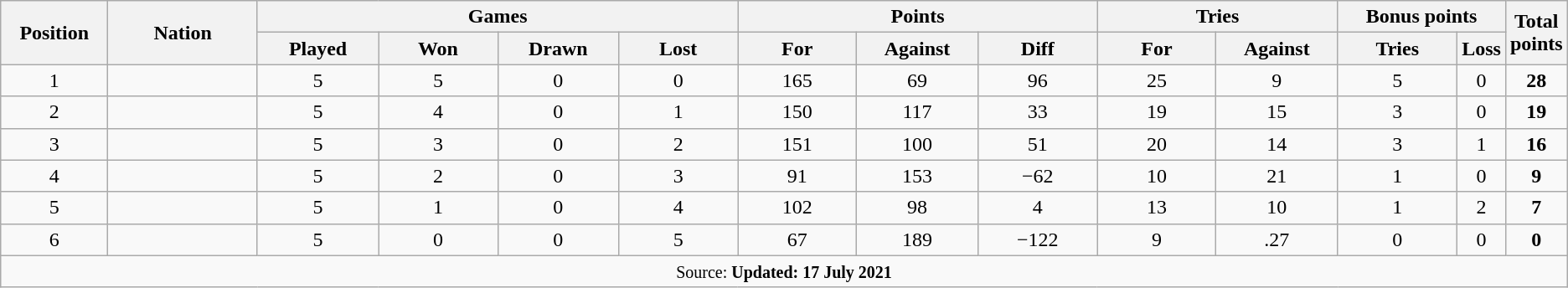<table class="wikitable" style="text-align:center">
<tr>
<th rowspan="2" style="width:7%">Position</th>
<th rowspan="2" style="width:10%">Nation</th>
<th colspan="4" style="width:22%">Games</th>
<th colspan="3" style="width:22%">Points</th>
<th colspan="2" style="width:8%">Tries</th>
<th colspan="2" style="width:18%">Bonus points <br></th>
<th rowspan="2" style="width:10%">Total<br>points</th>
</tr>
<tr>
<th style="width:8%">Played</th>
<th style="width:8%">Won</th>
<th style="width:8%">Drawn</th>
<th style="width:8%">Lost</th>
<th style="width:8%">For</th>
<th style="width:8%">Against</th>
<th style="width:8%">Diff</th>
<th style="width:8%">For</th>
<th style="width:8%">Against</th>
<th style="width:8%">Tries</th>
<th style="width:8%">Loss</th>
</tr>
<tr>
<td>1</td>
<td align="left"></td>
<td>5</td>
<td>5</td>
<td>0</td>
<td>0</td>
<td>165</td>
<td>69</td>
<td>96</td>
<td>25</td>
<td>9</td>
<td>5</td>
<td>0</td>
<td><strong>28</strong></td>
</tr>
<tr>
<td>2</td>
<td align="left"></td>
<td>5</td>
<td>4</td>
<td>0</td>
<td>1</td>
<td>150</td>
<td>117</td>
<td>33</td>
<td>19</td>
<td>15</td>
<td>3</td>
<td>0</td>
<td><strong>19</strong></td>
</tr>
<tr>
<td>3</td>
<td align="left"></td>
<td>5</td>
<td>3</td>
<td>0</td>
<td>2</td>
<td>151</td>
<td>100</td>
<td>51</td>
<td>20</td>
<td>14</td>
<td>3</td>
<td>1</td>
<td><strong>16</strong></td>
</tr>
<tr>
<td>4</td>
<td align="left"></td>
<td>5</td>
<td>2</td>
<td>0</td>
<td>3</td>
<td>91</td>
<td>153</td>
<td>−62</td>
<td>10</td>
<td>21</td>
<td>1</td>
<td>0</td>
<td><strong>9</strong></td>
</tr>
<tr>
<td>5</td>
<td align="left"></td>
<td>5</td>
<td>1</td>
<td>0</td>
<td>4</td>
<td>102</td>
<td>98</td>
<td>4</td>
<td>13</td>
<td>10</td>
<td>1</td>
<td>2</td>
<td><strong>7</strong></td>
</tr>
<tr>
<td>6</td>
<td align="left"></td>
<td>5</td>
<td>0</td>
<td>0</td>
<td>5</td>
<td>67</td>
<td>189</td>
<td>−122</td>
<td>9</td>
<td>.27</td>
<td>0</td>
<td>0</td>
<td><strong>0</strong></td>
</tr>
<tr>
<td colspan="14"><small>Source:   <strong>Updated: 17 July 2021 </strong> </small></td>
</tr>
</table>
